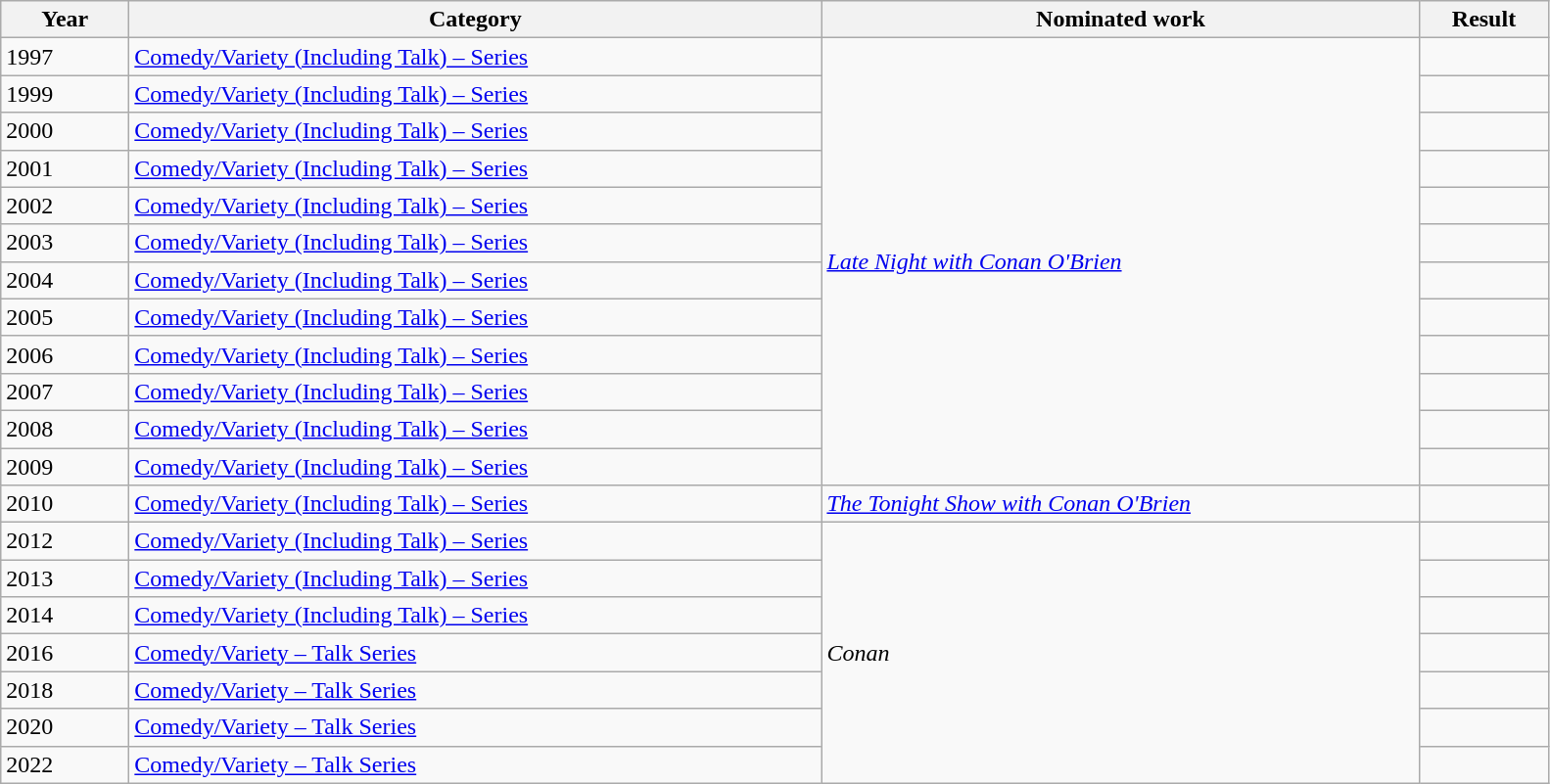<table class=wikitable>
<tr>
<th scope="col" style="width:5em;">Year</th>
<th scope="col" style="width:29em;">Category</th>
<th scope="col" style="width:25em;">Nominated work</th>
<th scope="col" style="width:5em;">Result</th>
</tr>
<tr>
<td>1997</td>
<td><a href='#'>Comedy/Variety (Including Talk) – Series</a></td>
<td rowspan=12><em><a href='#'>Late Night with Conan O'Brien</a></em></td>
<td></td>
</tr>
<tr>
<td>1999</td>
<td><a href='#'>Comedy/Variety (Including Talk) – Series</a></td>
<td></td>
</tr>
<tr>
<td>2000</td>
<td><a href='#'>Comedy/Variety (Including Talk) – Series</a></td>
<td></td>
</tr>
<tr>
<td>2001</td>
<td><a href='#'>Comedy/Variety (Including Talk) – Series</a></td>
<td></td>
</tr>
<tr>
<td>2002</td>
<td><a href='#'>Comedy/Variety (Including Talk) – Series</a></td>
<td></td>
</tr>
<tr>
<td>2003</td>
<td><a href='#'>Comedy/Variety (Including Talk) – Series</a></td>
<td></td>
</tr>
<tr>
<td>2004</td>
<td><a href='#'>Comedy/Variety (Including Talk) – Series</a></td>
<td></td>
</tr>
<tr>
<td>2005</td>
<td><a href='#'>Comedy/Variety (Including Talk) – Series</a></td>
<td></td>
</tr>
<tr>
<td>2006</td>
<td><a href='#'>Comedy/Variety (Including Talk) – Series</a></td>
<td></td>
</tr>
<tr>
<td>2007</td>
<td><a href='#'>Comedy/Variety (Including Talk) – Series</a></td>
<td></td>
</tr>
<tr>
<td>2008</td>
<td><a href='#'>Comedy/Variety (Including Talk) – Series</a></td>
<td></td>
</tr>
<tr>
<td>2009</td>
<td><a href='#'>Comedy/Variety (Including Talk) – Series</a></td>
<td></td>
</tr>
<tr>
<td>2010</td>
<td><a href='#'>Comedy/Variety (Including Talk) – Series</a></td>
<td><em><a href='#'>The Tonight Show with Conan O'Brien</a></em></td>
<td></td>
</tr>
<tr>
<td>2012</td>
<td><a href='#'>Comedy/Variety (Including Talk) – Series</a></td>
<td rowspan=7><em>Conan</em></td>
<td></td>
</tr>
<tr>
<td>2013</td>
<td><a href='#'>Comedy/Variety (Including Talk) – Series</a></td>
<td></td>
</tr>
<tr>
<td>2014</td>
<td><a href='#'>Comedy/Variety (Including Talk) – Series</a></td>
<td></td>
</tr>
<tr>
<td>2016</td>
<td><a href='#'>Comedy/Variety – Talk Series</a></td>
<td></td>
</tr>
<tr>
<td>2018</td>
<td><a href='#'>Comedy/Variety – Talk Series</a></td>
<td></td>
</tr>
<tr>
<td>2020</td>
<td><a href='#'>Comedy/Variety – Talk Series</a></td>
<td></td>
</tr>
<tr>
<td>2022</td>
<td><a href='#'>Comedy/Variety – Talk Series</a></td>
<td></td>
</tr>
</table>
